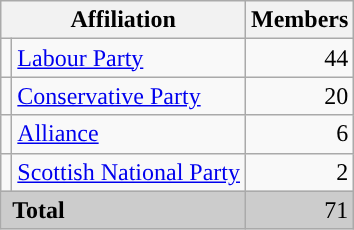<table class="wikitable">
<tr>
<th colspan="2">Affiliation</th>
<th>Members</th>
</tr>
<tr>
<td style="color:inherit;background:"></td>
<td><a href='#'>Labour Party</a></td>
<td align="right">44</td>
</tr>
<tr>
<td style="color:inherit;background:"></td>
<td><a href='#'>Conservative Party</a></td>
<td align="right">20</td>
</tr>
<tr>
<td style="color:inherit;background:"></td>
<td><a href='#'>Alliance</a></td>
<td align="right">6</td>
</tr>
<tr>
<td style="color:inherit;background:"></td>
<td><a href='#'>Scottish National Party</a></td>
<td align="right">2</td>
</tr>
<tr bgcolor="CCCCCC">
<td colspan="2" rowspan="1"> <strong>Total</strong></td>
<td align="right">71</td>
</tr>
</table>
